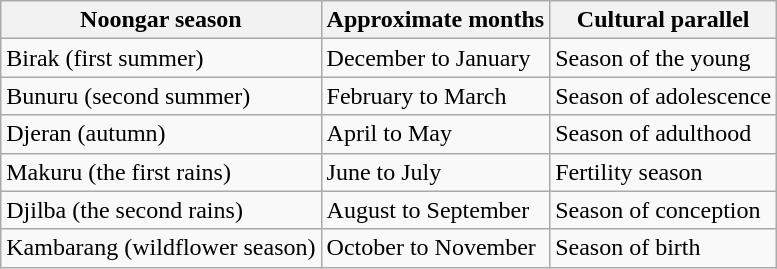<table class="wikitable">
<tr>
<th>Noongar season</th>
<th>Approximate months</th>
<th>Cultural parallel</th>
</tr>
<tr>
<td>Birak (first summer)</td>
<td>December to January</td>
<td>Season of the young</td>
</tr>
<tr>
<td>Bunuru (second summer)</td>
<td>February to March</td>
<td>Season of adolescence</td>
</tr>
<tr>
<td>Djeran (autumn)</td>
<td>April to May</td>
<td>Season of adulthood</td>
</tr>
<tr>
<td>Makuru (the first rains)</td>
<td>June to July</td>
<td>Fertility season</td>
</tr>
<tr>
<td>Djilba (the second rains)</td>
<td>August to September</td>
<td>Season of conception</td>
</tr>
<tr>
<td>Kambarang (wildflower season)</td>
<td>October to November</td>
<td>Season of birth</td>
</tr>
</table>
